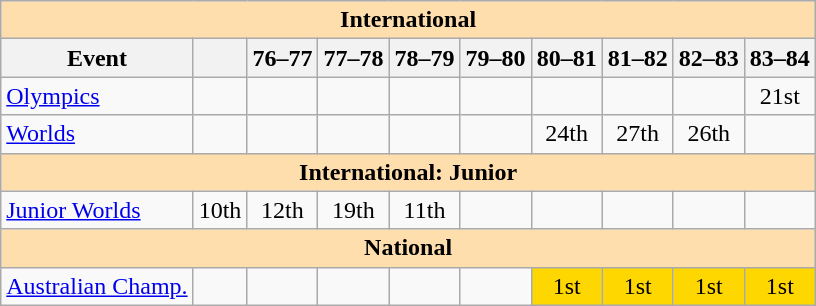<table class="wikitable" style="text-align:center">
<tr>
<th style="background-color: #ffdead; " colspan=10 align=center>International</th>
</tr>
<tr>
<th>Event</th>
<th></th>
<th>76–77</th>
<th>77–78</th>
<th>78–79</th>
<th>79–80</th>
<th>80–81</th>
<th>81–82</th>
<th>82–83</th>
<th>83–84</th>
</tr>
<tr>
<td align=left><a href='#'>Olympics</a></td>
<td></td>
<td></td>
<td></td>
<td></td>
<td></td>
<td></td>
<td></td>
<td></td>
<td>21st</td>
</tr>
<tr>
<td align=left><a href='#'>Worlds</a></td>
<td></td>
<td></td>
<td></td>
<td></td>
<td></td>
<td>24th</td>
<td>27th</td>
<td>26th</td>
<td></td>
</tr>
<tr>
<th style="background-color: #ffdead; " colspan=10 align=center>International: Junior</th>
</tr>
<tr>
<td align=left><a href='#'>Junior Worlds</a></td>
<td>10th</td>
<td>12th</td>
<td>19th</td>
<td>11th</td>
<td></td>
<td></td>
<td></td>
<td></td>
<td></td>
</tr>
<tr>
<th style="background-color: #ffdead; " colspan=10 align=center>National</th>
</tr>
<tr>
<td align=left><a href='#'>Australian Champ.</a></td>
<td></td>
<td></td>
<td></td>
<td></td>
<td></td>
<td bgcolor=gold>1st</td>
<td bgcolor=gold>1st</td>
<td bgcolor=gold>1st</td>
<td bgcolor=gold>1st</td>
</tr>
</table>
